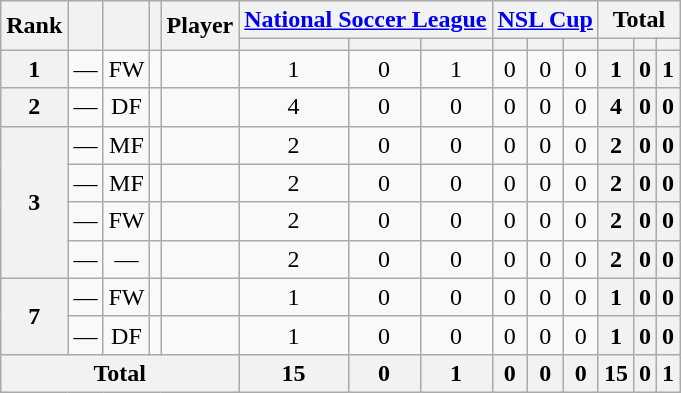<table class="wikitable sortable" style="text-align:center">
<tr>
<th rowspan="2">Rank</th>
<th rowspan="2"></th>
<th rowspan="2"></th>
<th rowspan="2"></th>
<th rowspan="2">Player</th>
<th colspan="3"><a href='#'>National Soccer League</a></th>
<th colspan="3"><a href='#'>NSL Cup</a></th>
<th colspan="3">Total</th>
</tr>
<tr>
<th></th>
<th></th>
<th></th>
<th></th>
<th></th>
<th></th>
<th></th>
<th></th>
<th></th>
</tr>
<tr>
<th>1</th>
<td>—</td>
<td>FW</td>
<td></td>
<td align="left"><br></td>
<td>1</td>
<td>0</td>
<td>1<br></td>
<td>0</td>
<td>0</td>
<td>0<br></td>
<th>1</th>
<th>0</th>
<th>1</th>
</tr>
<tr>
<th>2</th>
<td>—</td>
<td>DF</td>
<td></td>
<td align="left"><br></td>
<td>4</td>
<td>0</td>
<td>0<br></td>
<td>0</td>
<td>0</td>
<td>0<br></td>
<th>4</th>
<th>0</th>
<th>0</th>
</tr>
<tr>
<th rowspan="4">3</th>
<td>—</td>
<td>MF</td>
<td></td>
<td align="left"><br></td>
<td>2</td>
<td>0</td>
<td>0<br></td>
<td>0</td>
<td>0</td>
<td>0<br></td>
<th>2</th>
<th>0</th>
<th>0</th>
</tr>
<tr>
<td>—</td>
<td>MF</td>
<td></td>
<td align="left"><br></td>
<td>2</td>
<td>0</td>
<td>0<br></td>
<td>0</td>
<td>0</td>
<td>0<br></td>
<th>2</th>
<th>0</th>
<th>0</th>
</tr>
<tr>
<td>—</td>
<td>FW</td>
<td></td>
<td align="left"><br></td>
<td>2</td>
<td>0</td>
<td>0<br></td>
<td>0</td>
<td>0</td>
<td>0<br></td>
<th>2</th>
<th>0</th>
<th>0</th>
</tr>
<tr>
<td>—</td>
<td>—</td>
<td></td>
<td align="left"><br></td>
<td>2</td>
<td>0</td>
<td>0<br></td>
<td>0</td>
<td>0</td>
<td>0<br></td>
<th>2</th>
<th>0</th>
<th>0</th>
</tr>
<tr>
<th rowspan="2">7</th>
<td>—</td>
<td>FW</td>
<td></td>
<td align="left"><br></td>
<td>1</td>
<td>0</td>
<td>0<br></td>
<td>0</td>
<td>0</td>
<td>0<br></td>
<th>1</th>
<th>0</th>
<th>0</th>
</tr>
<tr>
<td>—</td>
<td>DF</td>
<td></td>
<td align="left"><br></td>
<td>1</td>
<td>0</td>
<td>0<br></td>
<td>0</td>
<td>0</td>
<td>0<br></td>
<th>1</th>
<th>0</th>
<th>0</th>
</tr>
<tr>
<th colspan="5">Total<br></th>
<th>15</th>
<th>0</th>
<th>1<br></th>
<th>0</th>
<th>0</th>
<th>0<br></th>
<th>15</th>
<th>0</th>
<th>1</th>
</tr>
</table>
